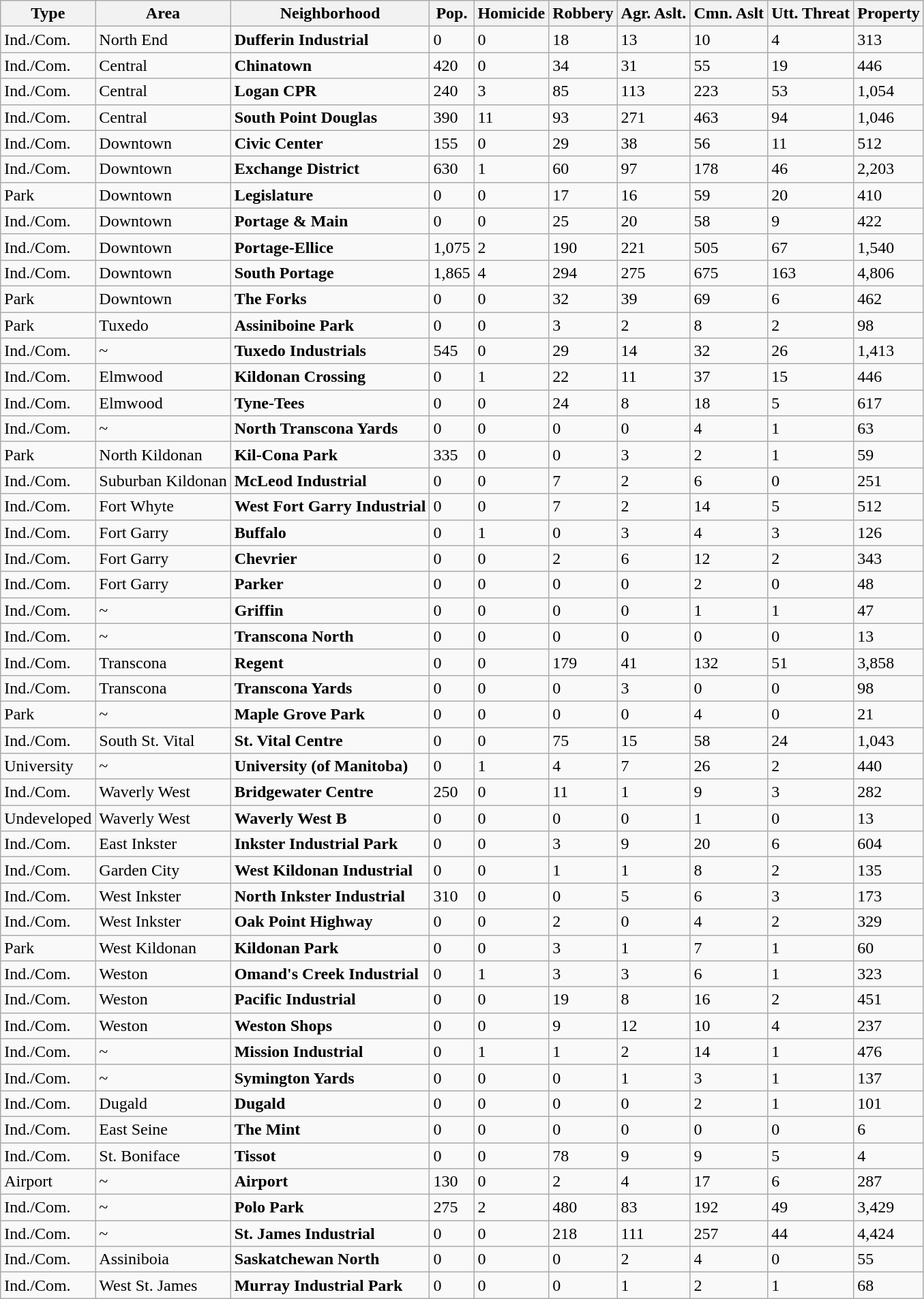<table class="wikitable sortable mw-collapsible mw-collapsed">
<tr>
<th>Type</th>
<th>Area</th>
<th>Neighborhood</th>
<th>Pop.</th>
<th>Homicide</th>
<th>Robbery</th>
<th>Agr. Aslt. </th>
<th>Cmn. Aslt </th>
<th>Utt. Threat </th>
<th>Property</th>
</tr>
<tr>
<td>Ind./Com.</td>
<td>North End</td>
<td><strong>Dufferin Industrial</strong></td>
<td>0</td>
<td>0</td>
<td>18</td>
<td>13</td>
<td>10</td>
<td>4</td>
<td>313</td>
</tr>
<tr>
<td>Ind./Com.</td>
<td>Central</td>
<td><strong>Chinatown</strong></td>
<td>420</td>
<td>0</td>
<td>34</td>
<td>31</td>
<td>55</td>
<td>19</td>
<td>446</td>
</tr>
<tr>
<td>Ind./Com.</td>
<td>Central</td>
<td><strong>Logan CPR</strong></td>
<td>240</td>
<td>3</td>
<td>85</td>
<td>113</td>
<td>223</td>
<td>53</td>
<td>1,054</td>
</tr>
<tr>
<td>Ind./Com.</td>
<td>Central</td>
<td><strong>South Point Douglas</strong></td>
<td>390</td>
<td>11</td>
<td>93</td>
<td>271</td>
<td>463</td>
<td>94</td>
<td>1,046</td>
</tr>
<tr>
<td>Ind./Com.</td>
<td>Downtown</td>
<td><strong>Civic Center</strong></td>
<td>155</td>
<td>0</td>
<td>29</td>
<td>38</td>
<td>56</td>
<td>11</td>
<td>512</td>
</tr>
<tr>
<td>Ind./Com.</td>
<td>Downtown</td>
<td><strong>Exchange District</strong></td>
<td>630</td>
<td>1</td>
<td>60</td>
<td>97</td>
<td>178</td>
<td>46</td>
<td>2,203</td>
</tr>
<tr>
<td>Park</td>
<td>Downtown</td>
<td><strong>Legislature</strong></td>
<td>0</td>
<td>0</td>
<td>17</td>
<td>16</td>
<td>59</td>
<td>20</td>
<td>410</td>
</tr>
<tr>
<td>Ind./Com.</td>
<td>Downtown</td>
<td><strong>Portage & Main</strong></td>
<td>0</td>
<td>0</td>
<td>25</td>
<td>20</td>
<td>58</td>
<td>9</td>
<td>422</td>
</tr>
<tr>
<td>Ind./Com.</td>
<td>Downtown</td>
<td><strong>Portage-Ellice</strong></td>
<td>1,075</td>
<td>2</td>
<td>190</td>
<td>221</td>
<td>505</td>
<td>67</td>
<td>1,540</td>
</tr>
<tr>
<td>Ind./Com.</td>
<td>Downtown</td>
<td><strong>South Portage</strong></td>
<td>1,865</td>
<td>4</td>
<td>294</td>
<td>275</td>
<td>675</td>
<td>163</td>
<td>4,806</td>
</tr>
<tr>
<td>Park</td>
<td>Downtown</td>
<td><strong>The Forks</strong></td>
<td>0</td>
<td>0</td>
<td>32</td>
<td>39</td>
<td>69</td>
<td>6</td>
<td>462</td>
</tr>
<tr>
<td>Park</td>
<td>Tuxedo</td>
<td><strong>Assiniboine Park</strong></td>
<td>0</td>
<td>0</td>
<td>3</td>
<td>2</td>
<td>8</td>
<td>2</td>
<td>98</td>
</tr>
<tr>
<td>Ind./Com.</td>
<td>~</td>
<td><strong>Tuxedo Industrials</strong></td>
<td>545</td>
<td>0</td>
<td>29</td>
<td>14</td>
<td>32</td>
<td>26</td>
<td>1,413</td>
</tr>
<tr>
<td>Ind./Com.</td>
<td>Elmwood</td>
<td><strong>Kildonan Crossing</strong></td>
<td>0</td>
<td>1</td>
<td>22</td>
<td>11</td>
<td>37</td>
<td>15</td>
<td>446</td>
</tr>
<tr>
<td>Ind./Com.</td>
<td>Elmwood</td>
<td><strong>Tyne-Tees</strong></td>
<td>0</td>
<td>0</td>
<td>24</td>
<td>8</td>
<td>18</td>
<td>5</td>
<td>617</td>
</tr>
<tr>
<td>Ind./Com.</td>
<td>~</td>
<td><strong>North Transcona Yards</strong></td>
<td>0</td>
<td>0</td>
<td>0</td>
<td>0</td>
<td>4</td>
<td>1</td>
<td>63</td>
</tr>
<tr>
<td>Park</td>
<td>North Kildonan</td>
<td><strong>Kil-Cona Park</strong></td>
<td>335</td>
<td>0</td>
<td>0</td>
<td>3</td>
<td>2</td>
<td>1</td>
<td>59</td>
</tr>
<tr>
<td>Ind./Com.</td>
<td>Suburban Kildonan</td>
<td><strong>McLeod Industrial</strong></td>
<td>0</td>
<td>0</td>
<td>7</td>
<td>2</td>
<td>6</td>
<td>0</td>
<td>251</td>
</tr>
<tr>
<td>Ind./Com.</td>
<td>Fort Whyte</td>
<td><strong>West Fort Garry Industrial</strong></td>
<td>0</td>
<td>0</td>
<td>7</td>
<td>2</td>
<td>14</td>
<td>5</td>
<td>512</td>
</tr>
<tr>
<td>Ind./Com.</td>
<td>Fort Garry</td>
<td><strong>Buffalo</strong></td>
<td>0</td>
<td>1</td>
<td>0</td>
<td>3</td>
<td>4</td>
<td>3</td>
<td>126</td>
</tr>
<tr>
<td>Ind./Com.</td>
<td>Fort Garry</td>
<td><strong>Chevrier</strong></td>
<td>0</td>
<td>0</td>
<td>2</td>
<td>6</td>
<td>12</td>
<td>2</td>
<td>343</td>
</tr>
<tr>
<td>Ind./Com.</td>
<td>Fort Garry</td>
<td><strong>Parker</strong></td>
<td>0</td>
<td>0</td>
<td>0</td>
<td>0</td>
<td>2</td>
<td>0</td>
<td>48</td>
</tr>
<tr>
<td>Ind./Com.</td>
<td>~</td>
<td><strong>Griffin</strong></td>
<td>0</td>
<td>0</td>
<td>0</td>
<td>0</td>
<td>1</td>
<td>1</td>
<td>47</td>
</tr>
<tr>
<td>Ind./Com.</td>
<td>~</td>
<td><strong>Transcona North</strong></td>
<td>0</td>
<td>0</td>
<td>0</td>
<td>0</td>
<td>0</td>
<td>0</td>
<td>13</td>
</tr>
<tr>
<td>Ind./Com.</td>
<td>Transcona</td>
<td><strong>Regent</strong></td>
<td>0</td>
<td>0</td>
<td>179</td>
<td>41</td>
<td>132</td>
<td>51</td>
<td>3,858</td>
</tr>
<tr>
<td>Ind./Com.</td>
<td>Transcona</td>
<td><strong>Transcona Yards</strong></td>
<td>0</td>
<td>0</td>
<td>0</td>
<td>3</td>
<td>0</td>
<td>0</td>
<td>98</td>
</tr>
<tr>
<td>Park</td>
<td>~</td>
<td><strong>Maple Grove Park</strong></td>
<td>0</td>
<td>0</td>
<td>0</td>
<td>0</td>
<td>4</td>
<td>0</td>
<td>21</td>
</tr>
<tr>
<td>Ind./Com.</td>
<td>South St. Vital</td>
<td><strong>St. Vital Centre</strong></td>
<td>0</td>
<td>0</td>
<td>75</td>
<td>15</td>
<td>58</td>
<td>24</td>
<td>1,043</td>
</tr>
<tr>
<td>University</td>
<td>~</td>
<td><strong>University (of Manitoba)</strong></td>
<td>0</td>
<td>1</td>
<td>4</td>
<td>7</td>
<td>26</td>
<td>2</td>
<td>440</td>
</tr>
<tr>
<td>Ind./Com.</td>
<td>Waverly West</td>
<td><strong>Bridgewater Centre</strong></td>
<td>250</td>
<td>0</td>
<td>11</td>
<td>1</td>
<td>9</td>
<td>3</td>
<td>282</td>
</tr>
<tr>
<td>Undeveloped</td>
<td>Waverly West</td>
<td><strong>Waverly West B</strong></td>
<td>0</td>
<td>0</td>
<td>0</td>
<td>0</td>
<td>1</td>
<td>0</td>
<td>13</td>
</tr>
<tr>
<td>Ind./Com.</td>
<td>East Inkster</td>
<td><strong>Inkster Industrial Park</strong></td>
<td>0</td>
<td>0</td>
<td>3</td>
<td>9</td>
<td>20</td>
<td>6</td>
<td>604</td>
</tr>
<tr>
<td>Ind./Com.</td>
<td>Garden City</td>
<td><strong>West Kildonan Industrial</strong></td>
<td>0</td>
<td>0</td>
<td>1</td>
<td>1</td>
<td>8</td>
<td>2</td>
<td>135</td>
</tr>
<tr>
<td>Ind./Com.</td>
<td>West Inkster</td>
<td><strong>North Inkster Industrial</strong></td>
<td>310</td>
<td>0</td>
<td>0</td>
<td>5</td>
<td>6</td>
<td>3</td>
<td>173</td>
</tr>
<tr>
<td>Ind./Com.</td>
<td>West Inkster</td>
<td><strong>Oak Point Highway</strong></td>
<td>0</td>
<td>0</td>
<td>2</td>
<td>0</td>
<td>4</td>
<td>2</td>
<td>329</td>
</tr>
<tr>
<td>Park</td>
<td>West Kildonan</td>
<td><strong>Kildonan Park</strong></td>
<td>0</td>
<td>0</td>
<td>3</td>
<td>1</td>
<td>7</td>
<td>1</td>
<td>60</td>
</tr>
<tr>
<td>Ind./Com.</td>
<td>Weston</td>
<td><strong>Omand's Creek Industrial</strong></td>
<td>0</td>
<td>1</td>
<td>3</td>
<td>3</td>
<td>6</td>
<td>1</td>
<td>323</td>
</tr>
<tr>
<td>Ind./Com.</td>
<td>Weston</td>
<td><strong>Pacific Industrial</strong></td>
<td>0</td>
<td>0</td>
<td>19</td>
<td>8</td>
<td>16</td>
<td>2</td>
<td>451</td>
</tr>
<tr>
<td>Ind./Com.</td>
<td>Weston</td>
<td><strong>Weston Shops</strong></td>
<td>0</td>
<td>0</td>
<td>9</td>
<td>12</td>
<td>10</td>
<td>4</td>
<td>237</td>
</tr>
<tr>
<td>Ind./Com.</td>
<td>~</td>
<td><strong>Mission Industrial</strong></td>
<td>0</td>
<td>1</td>
<td>1</td>
<td>2</td>
<td>14</td>
<td>1</td>
<td>476</td>
</tr>
<tr>
<td>Ind./Com.</td>
<td>~</td>
<td><strong>Symington Yards</strong></td>
<td>0</td>
<td>0</td>
<td>0</td>
<td>1</td>
<td>3</td>
<td>1</td>
<td>137</td>
</tr>
<tr>
<td>Ind./Com.</td>
<td>Dugald</td>
<td><strong>Dugald</strong></td>
<td>0</td>
<td>0</td>
<td>0</td>
<td>0</td>
<td>2</td>
<td>1</td>
<td>101</td>
</tr>
<tr>
<td>Ind./Com.</td>
<td>East Seine</td>
<td><strong>The Mint</strong></td>
<td>0</td>
<td>0</td>
<td>0</td>
<td>0</td>
<td>0</td>
<td>0</td>
<td>6</td>
</tr>
<tr>
<td>Ind./Com.</td>
<td>St. Boniface</td>
<td><strong>Tissot</strong></td>
<td>0</td>
<td>0</td>
<td>78</td>
<td>9</td>
<td>9</td>
<td>5</td>
<td>4</td>
</tr>
<tr>
<td>Airport</td>
<td>~</td>
<td><strong>Airport</strong></td>
<td>130</td>
<td>0</td>
<td>2</td>
<td>4</td>
<td>17</td>
<td>6</td>
<td>287</td>
</tr>
<tr>
<td>Ind./Com.</td>
<td>~</td>
<td><strong>Polo Park</strong></td>
<td>275</td>
<td>2</td>
<td>480</td>
<td>83</td>
<td>192</td>
<td>49</td>
<td>3,429</td>
</tr>
<tr>
<td>Ind./Com.</td>
<td>~</td>
<td><strong>St. James Industrial</strong></td>
<td>0</td>
<td>0</td>
<td>218</td>
<td>111</td>
<td>257</td>
<td>44</td>
<td>4,424</td>
</tr>
<tr>
<td>Ind./Com.</td>
<td>Assiniboia</td>
<td><strong>Saskatchewan North</strong></td>
<td>0</td>
<td>0</td>
<td>0</td>
<td>2</td>
<td>4</td>
<td>0</td>
<td>55</td>
</tr>
<tr>
<td>Ind./Com.</td>
<td>West St. James</td>
<td><strong>Murray Industrial Park</strong></td>
<td>0</td>
<td>0</td>
<td>0</td>
<td>1</td>
<td>2</td>
<td>1</td>
<td>68</td>
</tr>
</table>
